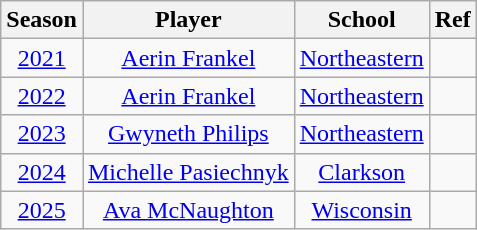<table class="wikitable sortable" style="text-align:center;">
<tr>
<th>Season</th>
<th>Player</th>
<th>School</th>
<th class="unsortable">Ref</th>
</tr>
<tr>
<td><a href='#'>2021</a></td>
<td><a href='#'>Aerin Frankel</a></td>
<td><a href='#'>Northeastern</a></td>
<td></td>
</tr>
<tr>
<td><a href='#'>2022</a></td>
<td><a href='#'>Aerin Frankel</a></td>
<td><a href='#'>Northeastern</a></td>
<td></td>
</tr>
<tr>
<td><a href='#'>2023</a></td>
<td><a href='#'>Gwyneth Philips</a></td>
<td><a href='#'>Northeastern</a></td>
<td></td>
</tr>
<tr>
<td><a href='#'>2024</a></td>
<td><a href='#'>Michelle Pasiechnyk</a></td>
<td><a href='#'>Clarkson</a></td>
<td></td>
</tr>
<tr>
<td><a href='#'>2025</a></td>
<td><a href='#'>Ava McNaughton</a></td>
<td><a href='#'>Wisconsin</a></td>
<td></td>
</tr>
</table>
